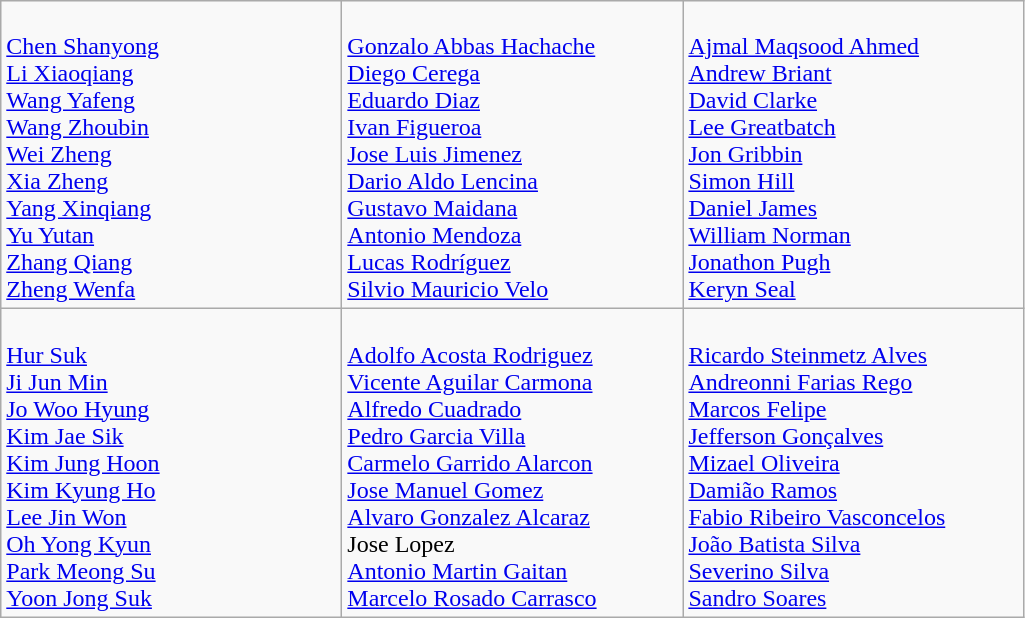<table class="wikitable">
<tr>
<td style="vertical-align:top; width:220px"><br><a href='#'>Chen Shanyong</a><br> <a href='#'>Li Xiaoqiang</a><br> <a href='#'>Wang Yafeng</a><br> <a href='#'>Wang Zhoubin</a><br> <a href='#'>Wei Zheng</a><br> <a href='#'>Xia Zheng</a><br> <a href='#'>Yang Xinqiang</a><br> <a href='#'>Yu Yutan</a><br> <a href='#'>Zhang Qiang</a><br> <a href='#'>Zheng Wenfa</a></td>
<td style="vertical-align:top; width:220px"><br><a href='#'>Gonzalo Abbas Hachache</a><br> <a href='#'>Diego Cerega</a><br> <a href='#'>Eduardo Diaz</a><br> <a href='#'>Ivan Figueroa</a><br> <a href='#'>Jose Luis Jimenez</a><br> <a href='#'>Dario Aldo Lencina</a><br> <a href='#'>Gustavo Maidana</a><br> <a href='#'>Antonio Mendoza</a><br> <a href='#'>Lucas Rodríguez</a><br> <a href='#'>Silvio Mauricio Velo</a></td>
<td style="vertical-align:top; width:220px"><br><a href='#'>Ajmal Maqsood Ahmed</a><br> <a href='#'>Andrew Briant</a><br> <a href='#'>David Clarke</a><br> <a href='#'>Lee Greatbatch</a><br> <a href='#'>Jon Gribbin</a><br> <a href='#'>Simon Hill</a><br> <a href='#'>Daniel James</a><br> <a href='#'>William Norman</a><br> <a href='#'>Jonathon Pugh</a><br> <a href='#'>Keryn Seal</a></td>
</tr>
<tr>
<td style="vertical-align:top; width:220px"><br><a href='#'>Hur Suk</a><br> <a href='#'>Ji Jun Min</a><br> <a href='#'>Jo Woo Hyung</a><br> <a href='#'>Kim Jae Sik</a><br> <a href='#'>Kim Jung Hoon</a><br> <a href='#'>Kim Kyung Ho</a><br> <a href='#'>Lee Jin Won</a><br> <a href='#'>Oh Yong Kyun</a><br> <a href='#'>Park Meong Su</a><br> <a href='#'>Yoon Jong Suk</a></td>
<td style="vertical-align:top; width:220px"><br><a href='#'>Adolfo Acosta Rodriguez</a><br> <a href='#'>Vicente Aguilar Carmona</a><br> <a href='#'>Alfredo Cuadrado</a><br> <a href='#'>Pedro Garcia Villa</a><br> <a href='#'>Carmelo Garrido Alarcon</a><br> <a href='#'>Jose Manuel Gomez</a><br> <a href='#'>Alvaro Gonzalez Alcaraz</a><br> Jose Lopez<br> <a href='#'>Antonio Martin Gaitan</a><br> <a href='#'>Marcelo Rosado Carrasco</a></td>
<td style="vertical-align:top; width:220px"><br><a href='#'>Ricardo Steinmetz Alves</a><br> <a href='#'>Andreonni Farias Rego</a><br> <a href='#'>Marcos Felipe</a><br> <a href='#'>Jefferson Gonçalves</a><br> <a href='#'>Mizael Oliveira</a><br> <a href='#'>Damião Ramos</a><br> <a href='#'>Fabio Ribeiro Vasconcelos</a><br> <a href='#'>João Batista Silva</a><br> <a href='#'>Severino Silva</a><br> <a href='#'>Sandro Soares</a></td>
</tr>
</table>
